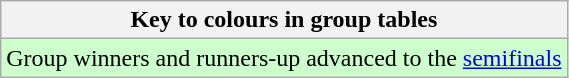<table class="wikitable">
<tr>
<th>Key to colours in group tables</th>
</tr>
<tr bgcolor=#ccffcc>
<td>Group winners and runners-up advanced to the <a href='#'>semifinals</a></td>
</tr>
</table>
